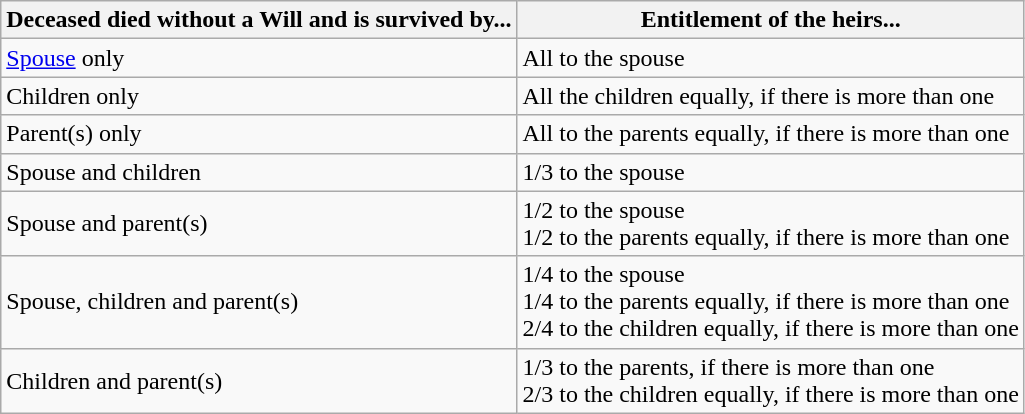<table class="wikitable">
<tr>
<th><strong>Deceased died without a Will and is survived by...</strong></th>
<th><strong>Entitlement of the heirs...</strong></th>
</tr>
<tr>
<td><a href='#'>Spouse</a> only</td>
<td>All to the spouse</td>
</tr>
<tr>
<td>Children only</td>
<td>All the children equally, if there is more than one</td>
</tr>
<tr>
<td>Parent(s) only</td>
<td>All to the parents equally, if there is more than one</td>
</tr>
<tr>
<td>Spouse and children</td>
<td>1/3 to the spouse</td>
</tr>
<tr>
<td>Spouse and parent(s)</td>
<td>1/2 to the spouse<br>1/2 to the parents equally, if there is more than one</td>
</tr>
<tr>
<td>Spouse, children and parent(s)</td>
<td>1/4 to the spouse<br>1/4 to the parents equally, if there is more than one<br>2/4 to the children equally, if there is more than one</td>
</tr>
<tr>
<td>Children and parent(s)</td>
<td>1/3 to the parents, if there is more than one<br>2/3 to the children equally, if there is more than one</td>
</tr>
</table>
